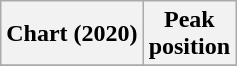<table class="wikitable plainrowheaders">
<tr>
<th scope="col">Chart (2020)</th>
<th scope="col">Peak<br>position</th>
</tr>
<tr>
</tr>
</table>
